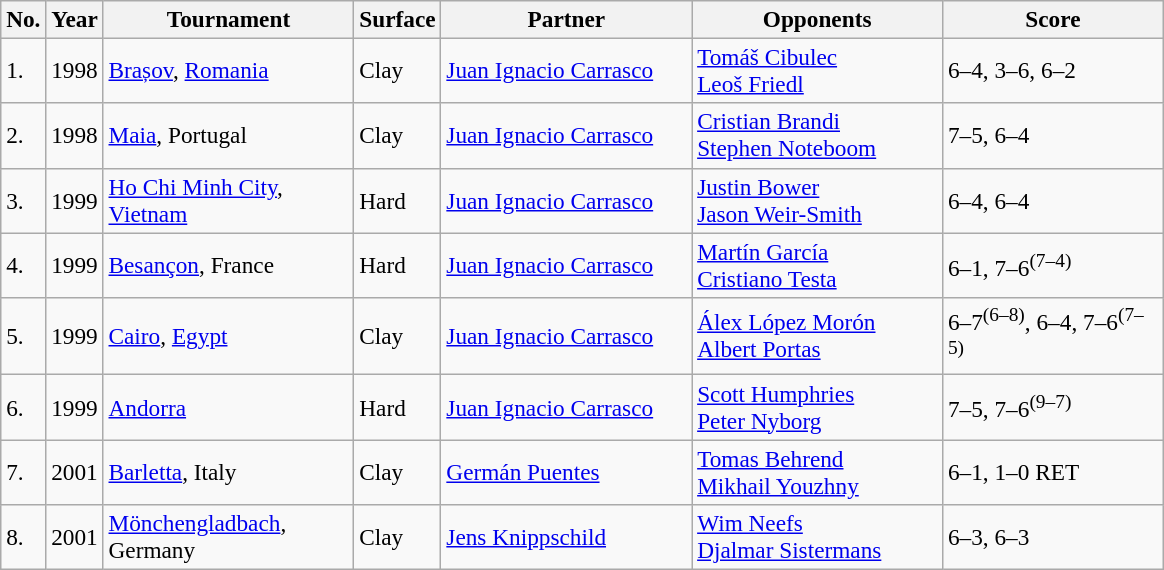<table class="sortable wikitable" style=font-size:97%>
<tr>
<th>No.</th>
<th>Year</th>
<th style="width:160px">Tournament</th>
<th style="width:50px">Surface</th>
<th style="width:160px">Partner</th>
<th style="width:160px">Opponents</th>
<th style="width:140px" class="unsortable">Score</th>
</tr>
<tr>
<td>1.</td>
<td>1998</td>
<td><a href='#'>Brașov</a>, <a href='#'>Romania</a></td>
<td>Clay</td>
<td> <a href='#'>Juan Ignacio Carrasco</a></td>
<td> <a href='#'>Tomáš Cibulec</a><br> <a href='#'>Leoš Friedl</a></td>
<td>6–4, 3–6, 6–2</td>
</tr>
<tr>
<td>2.</td>
<td>1998</td>
<td><a href='#'>Maia</a>, Portugal</td>
<td>Clay</td>
<td> <a href='#'>Juan Ignacio Carrasco</a></td>
<td> <a href='#'>Cristian Brandi</a><br> <a href='#'>Stephen Noteboom</a></td>
<td>7–5, 6–4</td>
</tr>
<tr>
<td>3.</td>
<td>1999</td>
<td><a href='#'>Ho Chi Minh City</a>, <a href='#'>Vietnam</a></td>
<td>Hard</td>
<td> <a href='#'>Juan Ignacio Carrasco</a></td>
<td> <a href='#'>Justin Bower</a><br> <a href='#'>Jason Weir-Smith</a></td>
<td>6–4, 6–4</td>
</tr>
<tr>
<td>4.</td>
<td>1999</td>
<td><a href='#'>Besançon</a>, France</td>
<td>Hard</td>
<td> <a href='#'>Juan Ignacio Carrasco</a></td>
<td> <a href='#'>Martín García</a><br> <a href='#'>Cristiano Testa</a></td>
<td>6–1, 7–6<sup>(7–4)</sup></td>
</tr>
<tr>
<td>5.</td>
<td>1999</td>
<td><a href='#'>Cairo</a>, <a href='#'>Egypt</a></td>
<td>Clay</td>
<td> <a href='#'>Juan Ignacio Carrasco</a></td>
<td> <a href='#'>Álex López Morón</a><br> <a href='#'>Albert Portas</a></td>
<td>6–7<sup>(6–8)</sup>, 6–4, 7–6<sup>(7–5)</sup></td>
</tr>
<tr>
<td>6.</td>
<td>1999</td>
<td><a href='#'>Andorra</a></td>
<td>Hard</td>
<td> <a href='#'>Juan Ignacio Carrasco</a></td>
<td> <a href='#'>Scott Humphries</a><br> <a href='#'>Peter Nyborg</a></td>
<td>7–5, 7–6<sup>(9–7)</sup></td>
</tr>
<tr>
<td>7.</td>
<td>2001</td>
<td><a href='#'>Barletta</a>, Italy</td>
<td>Clay</td>
<td> <a href='#'>Germán Puentes</a></td>
<td> <a href='#'>Tomas Behrend</a><br> <a href='#'>Mikhail Youzhny</a></td>
<td>6–1, 1–0 RET</td>
</tr>
<tr>
<td>8.</td>
<td>2001</td>
<td><a href='#'>Mönchengladbach</a>, Germany</td>
<td>Clay</td>
<td> <a href='#'>Jens Knippschild</a></td>
<td> <a href='#'>Wim Neefs</a><br> <a href='#'>Djalmar Sistermans</a></td>
<td>6–3, 6–3</td>
</tr>
</table>
